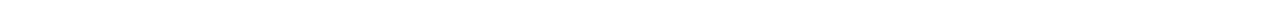<table style="width:88%; text-align:center;">
<tr style="color:white;">
<td style="background:"><strong>8</strong></td>
<td style="background:"><strong>43</strong></td>
<td style="background:"><strong>8</strong></td>
<td style="background:"><strong>65</strong></td>
</tr>
</table>
